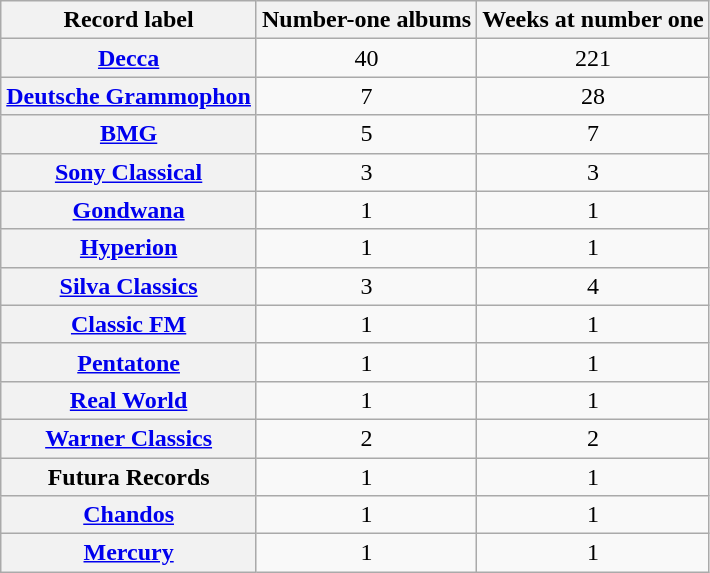<table class="wikitable plainrowheaders sortable">
<tr>
<th scope=col>Record label</th>
<th scope=col>Number-one albums</th>
<th scope=col>Weeks at number one</th>
</tr>
<tr>
<th scope=row><a href='#'>Decca</a></th>
<td align=center>40</td>
<td align=center>221</td>
</tr>
<tr>
<th scope=row><a href='#'>Deutsche Grammophon</a></th>
<td align=center>7</td>
<td align=center>28</td>
</tr>
<tr>
<th scope=row><a href='#'>BMG</a></th>
<td align=center>5</td>
<td align=center>7</td>
</tr>
<tr>
<th scope=row><a href='#'>Sony Classical</a></th>
<td align=center>3</td>
<td align=center>3</td>
</tr>
<tr>
<th scope=row><a href='#'>Gondwana</a></th>
<td align=center>1</td>
<td align=center>1</td>
</tr>
<tr>
<th scope=row><a href='#'>Hyperion</a></th>
<td align=center>1</td>
<td align=center>1</td>
</tr>
<tr>
<th scope=row><a href='#'>Silva Classics</a></th>
<td align=center>3</td>
<td align=center>4</td>
</tr>
<tr>
<th scope=row><a href='#'>Classic FM</a></th>
<td align=center>1</td>
<td align=center>1</td>
</tr>
<tr>
<th scope=row><a href='#'>Pentatone</a></th>
<td align=center>1</td>
<td align=center>1</td>
</tr>
<tr>
<th scope=row><a href='#'>Real World</a></th>
<td align=center>1</td>
<td align=center>1</td>
</tr>
<tr>
<th scope=row><a href='#'>Warner Classics</a></th>
<td align=center>2</td>
<td align=center>2</td>
</tr>
<tr>
<th scope=row>Futura Records</th>
<td align=center>1</td>
<td align=center>1</td>
</tr>
<tr>
<th scope=row><a href='#'>Chandos</a></th>
<td align=center>1</td>
<td align=center>1</td>
</tr>
<tr>
<th scope=row><a href='#'>Mercury</a></th>
<td align=center>1</td>
<td align=center>1</td>
</tr>
</table>
